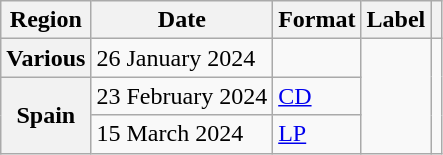<table class="wikitable plainrowheaders">
<tr>
<th scope="col">Region</th>
<th scope="col">Date</th>
<th scope="col">Format</th>
<th scope="col">Label</th>
<th scope="col"></th>
</tr>
<tr>
<th scope="row">Various</th>
<td>26 January 2024</td>
<td></td>
<td rowspan="3"></td>
<td rowspan="3"></td>
</tr>
<tr>
<th scope="row" rowspan="2">Spain</th>
<td>23 February 2024</td>
<td><a href='#'>CD</a></td>
</tr>
<tr>
<td>15 March 2024</td>
<td><a href='#'>LP</a></td>
</tr>
</table>
